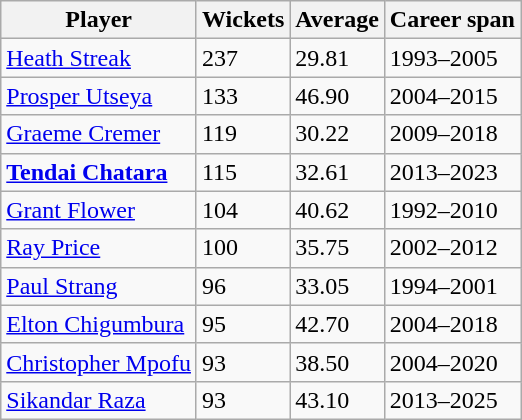<table class="wikitable">
<tr>
<th>Player</th>
<th>Wickets</th>
<th>Average</th>
<th>Career span</th>
</tr>
<tr>
<td><a href='#'>Heath Streak</a></td>
<td>237</td>
<td>29.81</td>
<td>1993–2005</td>
</tr>
<tr>
<td><a href='#'>Prosper Utseya</a></td>
<td>133</td>
<td>46.90</td>
<td>2004–2015</td>
</tr>
<tr>
<td><a href='#'>Graeme Cremer</a></td>
<td>119</td>
<td>30.22</td>
<td>2009–2018</td>
</tr>
<tr>
<td><strong><a href='#'>Tendai Chatara</a></strong></td>
<td>115</td>
<td>32.61</td>
<td>2013–2023</td>
</tr>
<tr>
<td><a href='#'>Grant Flower</a></td>
<td>104</td>
<td>40.62</td>
<td>1992–2010</td>
</tr>
<tr>
<td><a href='#'>Ray Price</a></td>
<td>100</td>
<td>35.75</td>
<td>2002–2012</td>
</tr>
<tr>
<td><a href='#'>Paul Strang</a></td>
<td>96</td>
<td>33.05</td>
<td>1994–2001</td>
</tr>
<tr>
<td><a href='#'>Elton Chigumbura</a></td>
<td>95</td>
<td>42.70</td>
<td>2004–2018</td>
</tr>
<tr>
<td><a href='#'>Christopher Mpofu</a></td>
<td>93</td>
<td>38.50</td>
<td>2004–2020</td>
</tr>
<tr>
<td><a href='#'>Sikandar Raza</a></td>
<td>93</td>
<td>43.10</td>
<td>2013–2025</td>
</tr>
</table>
